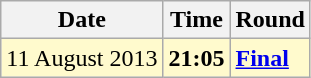<table class="wikitable">
<tr>
<th>Date</th>
<th>Time</th>
<th>Round</th>
</tr>
<tr style=background:lemonchiffon>
<td>11 August 2013</td>
<td><strong>21:05</strong></td>
<td><strong><a href='#'>Final</a></strong></td>
</tr>
</table>
